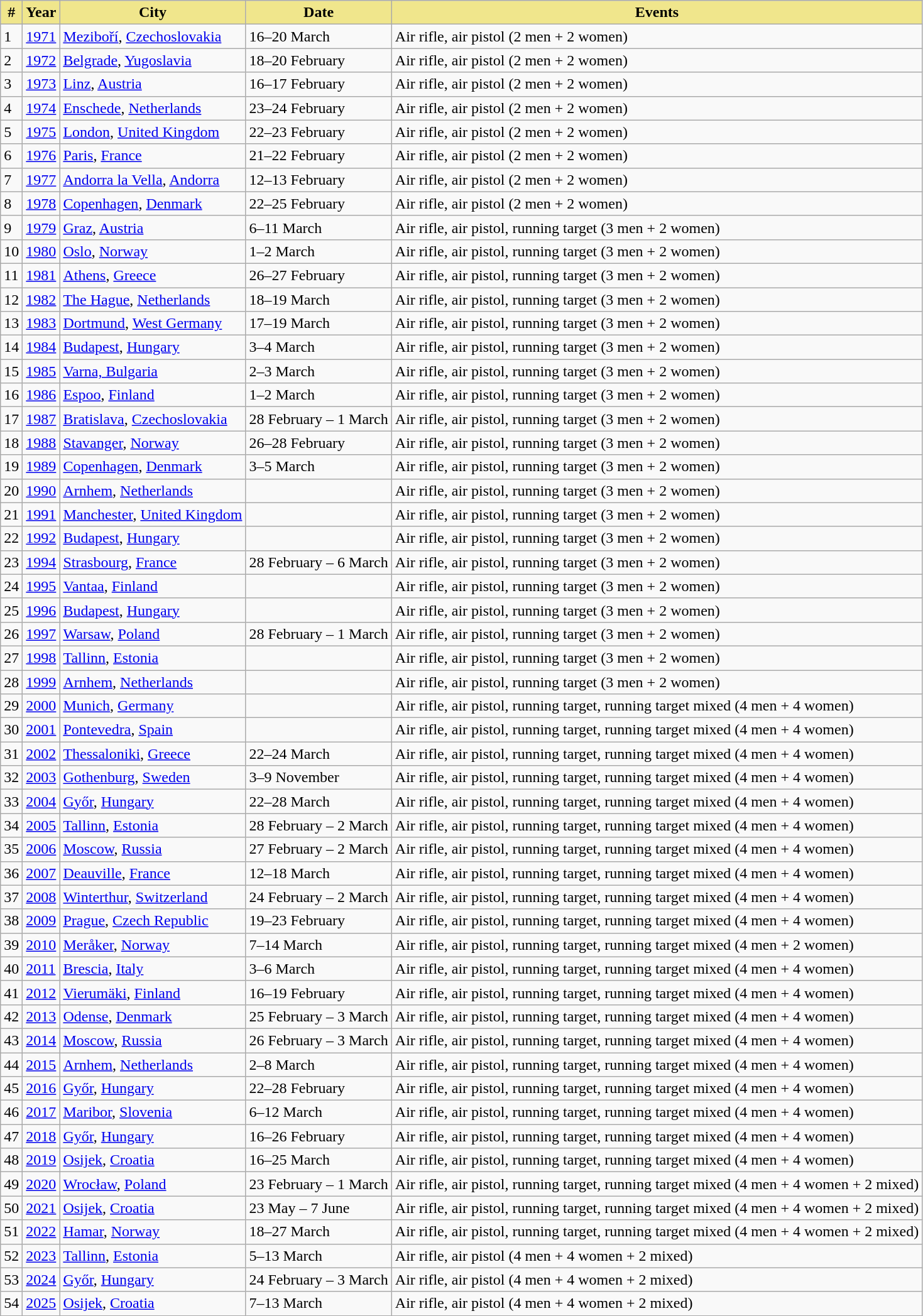<table class="wikitable" width= style="font-size:100%; text-align:center;">
<tr>
<th style="background-color: khaki;">#</th>
<th style="background-color: khaki;">Year</th>
<th style="background-color: khaki;">City</th>
<th style="background-color: khaki;">Date</th>
<th style="background-color: khaki;">Events</th>
</tr>
<tr>
<td>1</td>
<td><a href='#'>1971</a></td>
<td align=left> <a href='#'>Meziboří</a>, <a href='#'>Czechoslovakia</a></td>
<td>16–20 March</td>
<td>Air rifle, air pistol (2 men + 2 women)</td>
</tr>
<tr>
<td>2</td>
<td><a href='#'>1972</a></td>
<td align=left> <a href='#'>Belgrade</a>, <a href='#'>Yugoslavia</a></td>
<td>18–20 February</td>
<td>Air rifle, air pistol (2 men + 2 women)</td>
</tr>
<tr>
<td>3</td>
<td><a href='#'>1973</a></td>
<td align=left> <a href='#'>Linz</a>, <a href='#'>Austria</a></td>
<td>16–17 February</td>
<td>Air rifle, air pistol (2 men + 2 women)</td>
</tr>
<tr>
<td>4</td>
<td><a href='#'>1974</a></td>
<td align=left> <a href='#'>Enschede</a>, <a href='#'>Netherlands</a></td>
<td>23–24 February</td>
<td>Air rifle, air pistol (2 men + 2 women)</td>
</tr>
<tr>
<td>5</td>
<td><a href='#'>1975</a></td>
<td align=left> <a href='#'>London</a>, <a href='#'>United Kingdom</a></td>
<td>22–23 February</td>
<td>Air rifle, air pistol (2 men + 2 women)</td>
</tr>
<tr>
<td>6</td>
<td><a href='#'>1976</a></td>
<td align=left> <a href='#'>Paris</a>, <a href='#'>France</a></td>
<td>21–22 February</td>
<td>Air rifle, air pistol (2 men + 2 women)</td>
</tr>
<tr>
<td>7</td>
<td><a href='#'>1977</a></td>
<td align=left> <a href='#'>Andorra la Vella</a>, <a href='#'>Andorra</a></td>
<td>12–13 February</td>
<td>Air rifle, air pistol (2 men + 2 women)</td>
</tr>
<tr>
<td>8</td>
<td><a href='#'>1978</a></td>
<td align=left> <a href='#'>Copenhagen</a>, <a href='#'>Denmark</a></td>
<td>22–25 February</td>
<td>Air rifle, air pistol (2 men + 2 women)</td>
</tr>
<tr>
<td>9</td>
<td><a href='#'>1979</a></td>
<td align=left> <a href='#'>Graz</a>, <a href='#'>Austria</a></td>
<td>6–11 March</td>
<td>Air rifle, air pistol, running target (3 men + 2 women)</td>
</tr>
<tr>
<td>10</td>
<td><a href='#'>1980</a></td>
<td align=left> <a href='#'>Oslo</a>, <a href='#'>Norway</a></td>
<td>1–2 March</td>
<td>Air rifle, air pistol, running target (3 men + 2 women)</td>
</tr>
<tr>
<td>11</td>
<td><a href='#'>1981</a></td>
<td align=left> <a href='#'>Athens</a>, <a href='#'>Greece</a></td>
<td>26–27 February</td>
<td>Air rifle, air pistol, running target (3 men + 2 women)</td>
</tr>
<tr>
<td>12</td>
<td><a href='#'>1982</a></td>
<td align=left> <a href='#'>The Hague</a>, <a href='#'>Netherlands</a></td>
<td>18–19 March</td>
<td>Air rifle, air pistol, running target (3 men + 2 women)</td>
</tr>
<tr>
<td>13</td>
<td><a href='#'>1983</a></td>
<td align=left> <a href='#'>Dortmund</a>, <a href='#'>West Germany</a></td>
<td>17–19 March</td>
<td>Air rifle, air pistol, running target (3 men + 2 women)</td>
</tr>
<tr>
<td>14</td>
<td><a href='#'>1984</a></td>
<td align=left> <a href='#'>Budapest</a>, <a href='#'>Hungary</a></td>
<td>3–4 March</td>
<td>Air rifle, air pistol, running target (3 men + 2 women)</td>
</tr>
<tr>
<td>15</td>
<td><a href='#'>1985</a></td>
<td align=left> <a href='#'>Varna, Bulgaria</a></td>
<td>2–3 March</td>
<td>Air rifle, air pistol, running target (3 men + 2 women)</td>
</tr>
<tr>
<td>16</td>
<td><a href='#'>1986</a></td>
<td align=left> <a href='#'>Espoo</a>, <a href='#'>Finland</a></td>
<td>1–2 March</td>
<td>Air rifle, air pistol, running target (3 men + 2 women)</td>
</tr>
<tr>
<td>17</td>
<td><a href='#'>1987</a></td>
<td align=left> <a href='#'>Bratislava</a>, <a href='#'>Czechoslovakia</a></td>
<td>28 February – 1 March</td>
<td>Air rifle, air pistol, running target (3 men + 2 women)</td>
</tr>
<tr>
<td>18</td>
<td><a href='#'>1988</a></td>
<td align=left> <a href='#'>Stavanger</a>, <a href='#'>Norway</a></td>
<td>26–28 February</td>
<td>Air rifle, air pistol, running target (3 men + 2 women)</td>
</tr>
<tr>
<td>19</td>
<td><a href='#'>1989</a></td>
<td align=left> <a href='#'>Copenhagen</a>, <a href='#'>Denmark</a></td>
<td>3–5 March</td>
<td>Air rifle, air pistol, running target (3 men + 2 women)</td>
</tr>
<tr>
<td>20</td>
<td><a href='#'>1990</a></td>
<td align=left> <a href='#'>Arnhem</a>, <a href='#'>Netherlands</a></td>
<td></td>
<td>Air rifle, air pistol, running target (3 men + 2 women)</td>
</tr>
<tr>
<td>21</td>
<td><a href='#'>1991</a></td>
<td align=left> <a href='#'>Manchester</a>, <a href='#'>United Kingdom</a></td>
<td></td>
<td>Air rifle, air pistol, running target (3 men + 2 women)</td>
</tr>
<tr>
<td>22</td>
<td><a href='#'>1992</a></td>
<td align=left> <a href='#'>Budapest</a>, <a href='#'>Hungary</a></td>
<td></td>
<td>Air rifle, air pistol, running target (3 men + 2 women)</td>
</tr>
<tr>
<td>23</td>
<td><a href='#'>1994</a></td>
<td align=left> <a href='#'>Strasbourg</a>, <a href='#'>France</a></td>
<td>28 February – 6 March</td>
<td>Air rifle, air pistol, running target (3 men + 2 women)</td>
</tr>
<tr>
<td>24</td>
<td><a href='#'>1995</a></td>
<td align=left> <a href='#'>Vantaa</a>, <a href='#'>Finland</a></td>
<td></td>
<td>Air rifle, air pistol, running target (3 men + 2 women)</td>
</tr>
<tr>
<td>25</td>
<td><a href='#'>1996</a></td>
<td align=left> <a href='#'>Budapest</a>, <a href='#'>Hungary</a></td>
<td></td>
<td>Air rifle, air pistol, running target (3 men + 2 women)</td>
</tr>
<tr>
<td>26</td>
<td><a href='#'>1997</a></td>
<td align=left> <a href='#'>Warsaw</a>, <a href='#'>Poland</a></td>
<td>28 February – 1 March</td>
<td>Air rifle, air pistol, running target (3 men + 2 women)</td>
</tr>
<tr>
<td>27</td>
<td><a href='#'>1998</a></td>
<td align=left> <a href='#'>Tallinn</a>, <a href='#'>Estonia</a></td>
<td></td>
<td>Air rifle, air pistol, running target (3 men + 2 women)</td>
</tr>
<tr>
<td>28</td>
<td><a href='#'>1999</a></td>
<td align=left> <a href='#'>Arnhem</a>, <a href='#'>Netherlands</a></td>
<td></td>
<td>Air rifle, air pistol, running target (3 men + 2 women)</td>
</tr>
<tr>
<td>29</td>
<td><a href='#'>2000</a></td>
<td align=left> <a href='#'>Munich</a>, <a href='#'>Germany</a></td>
<td></td>
<td>Air rifle, air pistol, running target, running target mixed (4 men + 4 women)</td>
</tr>
<tr>
<td>30</td>
<td><a href='#'>2001</a></td>
<td align=left> <a href='#'>Pontevedra</a>, <a href='#'>Spain</a></td>
<td></td>
<td>Air rifle, air pistol, running target, running target mixed (4 men + 4 women)</td>
</tr>
<tr>
<td>31</td>
<td><a href='#'>2002</a></td>
<td align=left> <a href='#'>Thessaloniki</a>, <a href='#'>Greece</a></td>
<td>22–24 March</td>
<td>Air rifle, air pistol, running target, running target mixed (4 men + 4 women)</td>
</tr>
<tr>
<td>32</td>
<td><a href='#'>2003</a></td>
<td align=left> <a href='#'>Gothenburg</a>, <a href='#'>Sweden</a></td>
<td>3–9 November</td>
<td>Air rifle, air pistol, running target, running target mixed (4 men + 4 women)</td>
</tr>
<tr>
<td>33</td>
<td><a href='#'>2004</a></td>
<td align=left> <a href='#'>Győr</a>, <a href='#'>Hungary</a></td>
<td>22–28 March</td>
<td>Air rifle, air pistol, running target, running target mixed (4 men + 4 women)</td>
</tr>
<tr>
<td>34</td>
<td><a href='#'>2005</a></td>
<td align=left> <a href='#'>Tallinn</a>, <a href='#'>Estonia</a></td>
<td>28 February – 2 March</td>
<td>Air rifle, air pistol, running target, running target mixed (4 men + 4 women)</td>
</tr>
<tr>
<td>35</td>
<td><a href='#'>2006</a></td>
<td align=left> <a href='#'>Moscow</a>, <a href='#'>Russia</a></td>
<td>27 February – 2 March</td>
<td>Air rifle, air pistol, running target, running target mixed (4 men + 4 women)</td>
</tr>
<tr>
<td>36</td>
<td><a href='#'>2007</a></td>
<td align=left> <a href='#'>Deauville</a>, <a href='#'>France</a></td>
<td>12–18 March</td>
<td>Air rifle, air pistol, running target, running target mixed (4 men + 4 women)</td>
</tr>
<tr>
<td>37</td>
<td><a href='#'>2008</a></td>
<td align=left> <a href='#'>Winterthur</a>, <a href='#'>Switzerland</a></td>
<td>24 February – 2 March</td>
<td>Air rifle, air pistol, running target, running target mixed (4 men + 4 women)</td>
</tr>
<tr>
<td>38</td>
<td><a href='#'>2009</a></td>
<td align=left> <a href='#'>Prague</a>, <a href='#'>Czech Republic</a></td>
<td>19–23 February</td>
<td>Air rifle, air pistol, running target, running target mixed (4 men + 4 women)</td>
</tr>
<tr>
<td>39</td>
<td><a href='#'>2010</a></td>
<td align=left> <a href='#'>Meråker</a>, <a href='#'>Norway</a></td>
<td>7–14 March</td>
<td>Air rifle, air pistol, running target, running target mixed (4 men + 2 women)</td>
</tr>
<tr>
<td>40</td>
<td><a href='#'>2011</a></td>
<td align=left> <a href='#'>Brescia</a>, <a href='#'>Italy</a></td>
<td>3–6 March</td>
<td>Air rifle, air pistol, running target, running target mixed (4 men + 4 women)</td>
</tr>
<tr>
<td>41</td>
<td><a href='#'>2012</a></td>
<td align=left> <a href='#'>Vierumäki</a>, <a href='#'>Finland</a></td>
<td>16–19 February</td>
<td>Air rifle, air pistol, running target, running target mixed (4 men + 4 women)</td>
</tr>
<tr>
<td>42</td>
<td><a href='#'>2013</a></td>
<td align=left> <a href='#'>Odense</a>, <a href='#'>Denmark</a></td>
<td>25 February – 3 March</td>
<td>Air rifle, air pistol, running target, running target mixed (4 men + 4 women)</td>
</tr>
<tr>
<td>43</td>
<td><a href='#'>2014</a></td>
<td align=left> <a href='#'>Moscow</a>, <a href='#'>Russia</a></td>
<td>26 February – 3 March</td>
<td>Air rifle, air pistol, running target, running target mixed (4 men + 4 women)</td>
</tr>
<tr>
<td>44</td>
<td><a href='#'>2015</a></td>
<td align=left> <a href='#'>Arnhem</a>, <a href='#'>Netherlands</a></td>
<td>2–8 March</td>
<td>Air rifle, air pistol, running target, running target mixed (4 men + 4 women)</td>
</tr>
<tr>
<td>45</td>
<td><a href='#'>2016</a></td>
<td align=left> <a href='#'>Győr</a>, <a href='#'>Hungary</a></td>
<td>22–28 February</td>
<td>Air rifle, air pistol, running target, running target mixed (4 men + 4 women)</td>
</tr>
<tr>
<td>46</td>
<td><a href='#'>2017</a></td>
<td align=left> <a href='#'>Maribor</a>, <a href='#'>Slovenia</a></td>
<td>6–12 March</td>
<td>Air rifle, air pistol, running target, running target mixed (4 men + 4 women)</td>
</tr>
<tr>
<td>47</td>
<td><a href='#'>2018</a></td>
<td align=left> <a href='#'>Győr</a>, <a href='#'>Hungary</a></td>
<td>16–26 February</td>
<td>Air rifle, air pistol, running target, running target mixed (4 men + 4 women)</td>
</tr>
<tr>
<td>48</td>
<td><a href='#'>2019</a></td>
<td align=left> <a href='#'>Osijek</a>, <a href='#'>Croatia</a></td>
<td>16–25 March</td>
<td>Air rifle, air pistol, running target, running target mixed (4 men + 4 women)</td>
</tr>
<tr>
<td>49</td>
<td><a href='#'>2020</a></td>
<td align=left> <a href='#'>Wrocław</a>, <a href='#'>Poland</a></td>
<td>23 February – 1 March</td>
<td>Air rifle, air pistol, running target, running target mixed (4 men + 4 women + 2 mixed)</td>
</tr>
<tr>
<td>50</td>
<td><a href='#'>2021</a></td>
<td align=left> <a href='#'>Osijek</a>, <a href='#'>Croatia</a></td>
<td>23 May – 7 June</td>
<td>Air rifle, air pistol, running target, running target mixed (4 men + 4 women + 2 mixed)</td>
</tr>
<tr>
<td>51</td>
<td><a href='#'>2022</a></td>
<td align=left> <a href='#'>Hamar</a>, <a href='#'>Norway</a></td>
<td>18–27 March</td>
<td>Air rifle, air pistol, running target, running target mixed (4 men + 4 women + 2 mixed)</td>
</tr>
<tr>
<td>52</td>
<td><a href='#'>2023</a></td>
<td align=left> <a href='#'>Tallinn</a>, <a href='#'>Estonia</a></td>
<td>5–13 March</td>
<td>Air rifle, air pistol (4 men + 4 women + 2 mixed)</td>
</tr>
<tr>
<td>53</td>
<td><a href='#'>2024</a></td>
<td align=left> <a href='#'>Győr</a>, <a href='#'>Hungary</a></td>
<td>24 February – 3 March</td>
<td>Air rifle, air pistol (4 men + 4 women + 2 mixed)</td>
</tr>
<tr>
<td>54</td>
<td><a href='#'>2025</a></td>
<td align=left> <a href='#'>Osijek</a>, <a href='#'>Croatia</a></td>
<td>7–13 March</td>
<td>Air rifle, air pistol (4 men + 4 women + 2 mixed)</td>
</tr>
</table>
